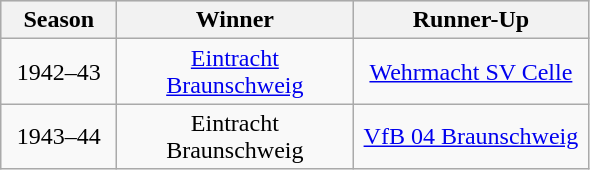<table class="wikitable">
<tr align="center" bgcolor="#dfdfdf">
<th width="70">Season</th>
<th width="150">Winner</th>
<th width="150">Runner-Up</th>
</tr>
<tr align="center">
<td>1942–43</td>
<td><a href='#'>Eintracht Braunschweig</a></td>
<td><a href='#'>Wehrmacht SV Celle</a></td>
</tr>
<tr align="center">
<td>1943–44</td>
<td>Eintracht Braunschweig</td>
<td><a href='#'>VfB 04 Braunschweig</a></td>
</tr>
</table>
